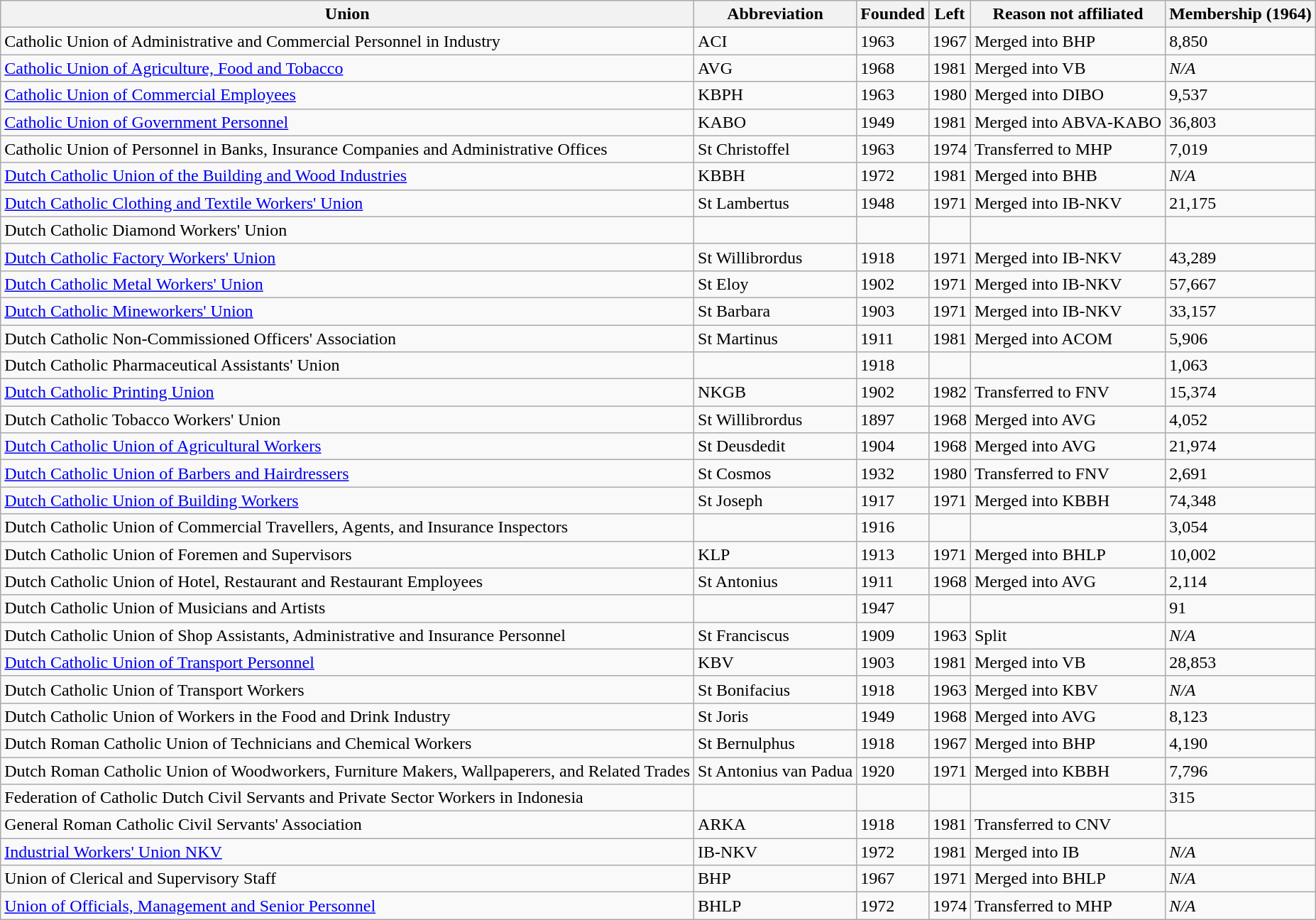<table class="wikitable sortable">
<tr>
<th>Union</th>
<th>Abbreviation</th>
<th>Founded</th>
<th>Left</th>
<th>Reason not affiliated</th>
<th>Membership (1964)</th>
</tr>
<tr>
<td>Catholic Union of Administrative and Commercial Personnel in Industry</td>
<td>ACI</td>
<td>1963</td>
<td>1967</td>
<td>Merged into BHP</td>
<td>8,850</td>
</tr>
<tr>
<td><a href='#'>Catholic Union of Agriculture, Food and Tobacco</a></td>
<td>AVG</td>
<td>1968</td>
<td>1981</td>
<td>Merged into VB</td>
<td><em>N/A</em></td>
</tr>
<tr>
<td><a href='#'>Catholic Union of Commercial Employees</a></td>
<td>KBPH</td>
<td>1963</td>
<td>1980</td>
<td>Merged into DIBO</td>
<td>9,537</td>
</tr>
<tr>
<td><a href='#'>Catholic Union of Government Personnel</a></td>
<td>KABO</td>
<td>1949</td>
<td>1981</td>
<td>Merged into ABVA-KABO</td>
<td>36,803</td>
</tr>
<tr>
<td>Catholic Union of Personnel in Banks, Insurance Companies and Administrative Offices</td>
<td>St Christoffel</td>
<td>1963</td>
<td>1974</td>
<td>Transferred to MHP</td>
<td>7,019</td>
</tr>
<tr>
<td><a href='#'>Dutch Catholic Union of the Building and Wood Industries</a></td>
<td>KBBH</td>
<td>1972</td>
<td>1981</td>
<td>Merged into BHB</td>
<td><em>N/A</em></td>
</tr>
<tr>
<td><a href='#'>Dutch Catholic Clothing and Textile Workers' Union</a></td>
<td>St Lambertus</td>
<td>1948</td>
<td>1971</td>
<td>Merged into IB-NKV</td>
<td>21,175</td>
</tr>
<tr>
<td>Dutch Catholic Diamond Workers' Union</td>
<td></td>
<td></td>
<td></td>
<td></td>
<td></td>
</tr>
<tr>
<td><a href='#'>Dutch Catholic Factory Workers' Union</a></td>
<td>St Willibrordus</td>
<td>1918</td>
<td>1971</td>
<td>Merged into IB-NKV</td>
<td>43,289</td>
</tr>
<tr>
<td><a href='#'>Dutch Catholic Metal Workers' Union</a></td>
<td>St Eloy</td>
<td>1902</td>
<td>1971</td>
<td>Merged into IB-NKV</td>
<td>57,667</td>
</tr>
<tr>
<td><a href='#'>Dutch Catholic Mineworkers' Union</a></td>
<td>St Barbara</td>
<td>1903</td>
<td>1971</td>
<td>Merged into IB-NKV</td>
<td>33,157</td>
</tr>
<tr>
<td>Dutch Catholic Non-Commissioned Officers' Association</td>
<td>St Martinus</td>
<td>1911</td>
<td>1981</td>
<td>Merged into ACOM</td>
<td>5,906</td>
</tr>
<tr>
<td>Dutch Catholic Pharmaceutical Assistants' Union</td>
<td></td>
<td>1918</td>
<td></td>
<td></td>
<td>1,063</td>
</tr>
<tr>
<td><a href='#'>Dutch Catholic Printing Union</a></td>
<td>NKGB</td>
<td>1902</td>
<td>1982</td>
<td>Transferred to FNV</td>
<td>15,374</td>
</tr>
<tr>
<td>Dutch Catholic Tobacco Workers' Union</td>
<td>St Willibrordus</td>
<td>1897</td>
<td>1968</td>
<td>Merged into AVG</td>
<td>4,052</td>
</tr>
<tr>
<td><a href='#'>Dutch Catholic Union of Agricultural Workers</a></td>
<td>St Deusdedit</td>
<td>1904</td>
<td>1968</td>
<td>Merged into AVG</td>
<td>21,974</td>
</tr>
<tr>
<td><a href='#'>Dutch Catholic Union of Barbers and Hairdressers</a></td>
<td>St Cosmos</td>
<td>1932</td>
<td>1980</td>
<td>Transferred to FNV</td>
<td>2,691</td>
</tr>
<tr>
<td><a href='#'>Dutch Catholic Union of Building Workers</a></td>
<td>St Joseph</td>
<td>1917</td>
<td>1971</td>
<td>Merged into KBBH</td>
<td>74,348</td>
</tr>
<tr>
<td>Dutch Catholic Union of Commercial Travellers, Agents, and Insurance Inspectors</td>
<td></td>
<td>1916</td>
<td></td>
<td></td>
<td>3,054</td>
</tr>
<tr>
<td>Dutch Catholic Union of Foremen and Supervisors</td>
<td>KLP</td>
<td>1913</td>
<td>1971</td>
<td>Merged into BHLP</td>
<td>10,002</td>
</tr>
<tr>
<td>Dutch Catholic Union of Hotel, Restaurant and Restaurant Employees</td>
<td>St Antonius</td>
<td>1911</td>
<td>1968</td>
<td>Merged into AVG</td>
<td>2,114</td>
</tr>
<tr>
<td>Dutch Catholic Union of Musicians and Artists</td>
<td></td>
<td>1947</td>
<td></td>
<td></td>
<td>91</td>
</tr>
<tr>
<td>Dutch Catholic Union of Shop Assistants, Administrative and Insurance Personnel</td>
<td>St Franciscus</td>
<td>1909</td>
<td>1963</td>
<td>Split</td>
<td><em>N/A</em></td>
</tr>
<tr>
<td><a href='#'>Dutch Catholic Union of Transport Personnel</a></td>
<td>KBV</td>
<td>1903</td>
<td>1981</td>
<td>Merged into VB</td>
<td>28,853</td>
</tr>
<tr>
<td>Dutch Catholic Union of Transport Workers</td>
<td>St Bonifacius</td>
<td>1918</td>
<td>1963</td>
<td>Merged into KBV</td>
<td><em>N/A</em></td>
</tr>
<tr>
<td>Dutch Catholic Union of Workers in the Food and Drink Industry</td>
<td>St Joris</td>
<td>1949</td>
<td>1968</td>
<td>Merged into AVG</td>
<td>8,123</td>
</tr>
<tr>
<td>Dutch Roman Catholic Union of Technicians and Chemical Workers</td>
<td>St Bernulphus</td>
<td>1918</td>
<td>1967</td>
<td>Merged into BHP</td>
<td>4,190</td>
</tr>
<tr>
<td>Dutch Roman Catholic Union of Woodworkers, Furniture Makers, Wallpaperers, and Related Trades</td>
<td>St Antonius van Padua</td>
<td>1920</td>
<td>1971</td>
<td>Merged into KBBH</td>
<td>7,796</td>
</tr>
<tr>
<td>Federation of Catholic Dutch Civil Servants and Private Sector Workers in Indonesia</td>
<td></td>
<td></td>
<td></td>
<td></td>
<td>315</td>
</tr>
<tr>
<td>General Roman Catholic Civil Servants' Association</td>
<td>ARKA</td>
<td>1918</td>
<td>1981</td>
<td>Transferred to CNV</td>
<td></td>
</tr>
<tr>
<td><a href='#'>Industrial Workers' Union NKV</a></td>
<td>IB-NKV</td>
<td>1972</td>
<td>1981</td>
<td>Merged into IB</td>
<td><em>N/A</em></td>
</tr>
<tr>
<td>Union of Clerical and Supervisory Staff</td>
<td>BHP</td>
<td>1967</td>
<td>1971</td>
<td>Merged into BHLP</td>
<td><em>N/A</em></td>
</tr>
<tr>
<td><a href='#'>Union of Officials, Management and Senior Personnel</a></td>
<td>BHLP</td>
<td>1972</td>
<td>1974</td>
<td>Transferred to MHP</td>
<td><em>N/A</em></td>
</tr>
</table>
